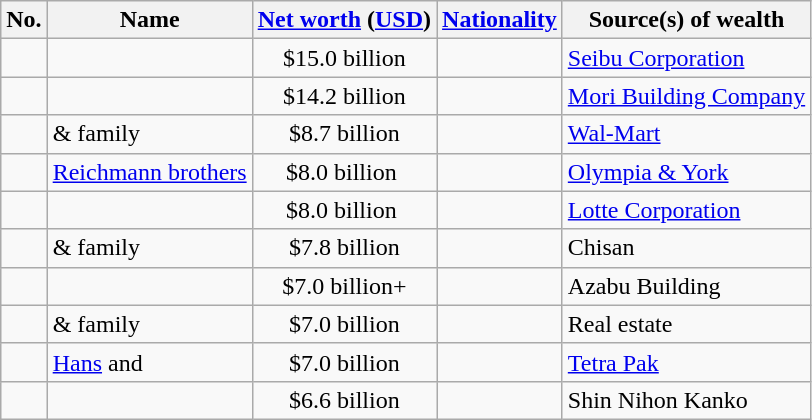<table class="wikitable sortable">
<tr>
<th>No.</th>
<th>Name</th>
<th><a href='#'>Net worth</a> (<a href='#'>USD</a>)</th>
<th><a href='#'>Nationality</a></th>
<th>Source(s) of wealth</th>
</tr>
<tr>
<td style="text-align:center;"> </td>
<td></td>
<td style="text-align:center;">$15.0 billion </td>
<td></td>
<td><a href='#'>Seibu Corporation</a></td>
</tr>
<tr>
<td style="text-align:center;"> </td>
<td></td>
<td style="text-align:center;">$14.2 billion </td>
<td></td>
<td><a href='#'>Mori Building Company</a></td>
</tr>
<tr>
<td style="text-align:center;"> </td>
<td> & family</td>
<td style="text-align:center;">$8.7 billion </td>
<td></td>
<td><a href='#'>Wal-Mart</a></td>
</tr>
<tr>
<td style="text-align:center;"> </td>
<td><a href='#'>Reichmann brothers</a></td>
<td style="text-align:center;">$8.0 billion  </td>
<td></td>
<td><a href='#'>Olympia & York</a></td>
</tr>
<tr>
<td style="text-align:center;"> </td>
<td></td>
<td style="text-align:center;">$8.0 billion  </td>
<td></td>
<td><a href='#'>Lotte Corporation</a></td>
</tr>
<tr>
<td style="text-align:center;"> </td>
<td> & family</td>
<td style="text-align:center;">$7.8 billion </td>
<td></td>
<td>Chisan</td>
</tr>
<tr>
<td style="text-align:center;"> </td>
<td></td>
<td style="text-align:center;">$7.0 billion+ </td>
<td></td>
<td>Azabu Building</td>
</tr>
<tr>
<td style="text-align:center;"> </td>
<td>& family</td>
<td style="text-align:center;">$7.0 billion </td>
<td></td>
<td>Real estate</td>
</tr>
<tr>
<td style="text-align:center;"> </td>
<td><a href='#'>Hans</a> and </td>
<td style="text-align:center;">$7.0 billion </td>
<td></td>
<td><a href='#'>Tetra Pak</a></td>
</tr>
<tr>
<td style="text-align:center;"> </td>
<td></td>
<td style="text-align:center;">$6.6 billion </td>
<td></td>
<td>Shin Nihon Kanko</td>
</tr>
</table>
